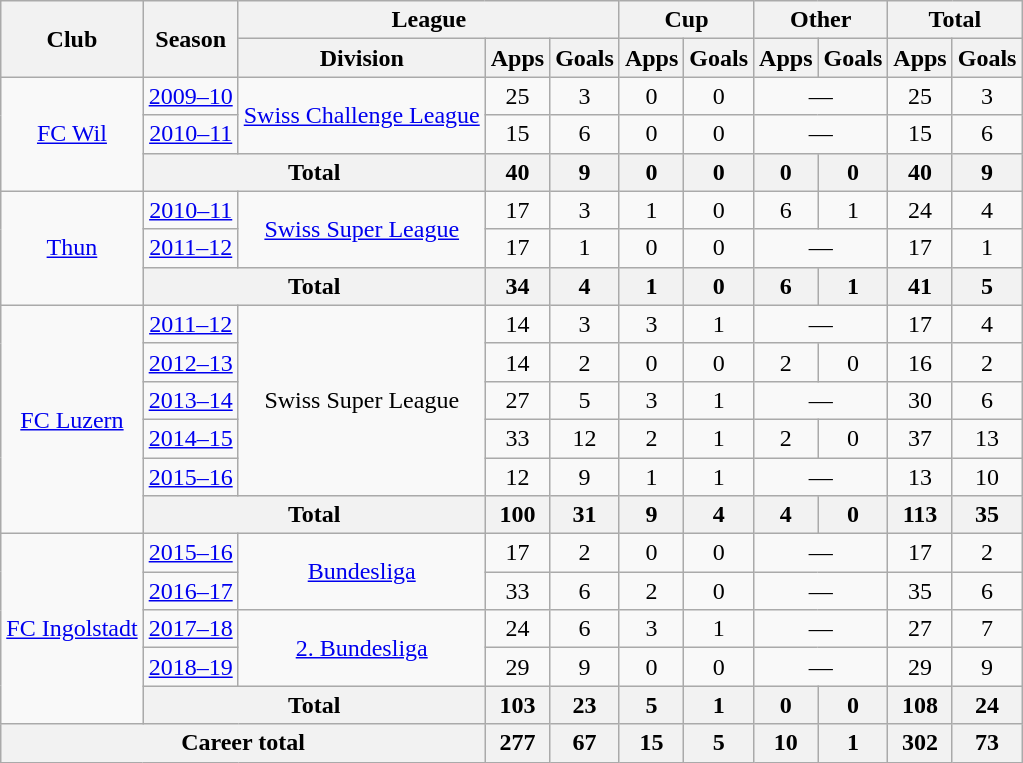<table class="wikitable" style="text-align:center">
<tr>
<th rowspan="2">Club</th>
<th rowspan="2">Season</th>
<th colspan="3">League</th>
<th colspan="2">Cup</th>
<th colspan="2">Other</th>
<th colspan="2">Total</th>
</tr>
<tr>
<th>Division</th>
<th>Apps</th>
<th>Goals</th>
<th>Apps</th>
<th>Goals</th>
<th>Apps</th>
<th>Goals</th>
<th>Apps</th>
<th>Goals</th>
</tr>
<tr>
<td rowspan="3"><a href='#'>FC Wil</a></td>
<td><a href='#'>2009–10</a></td>
<td rowspan="2"><a href='#'>Swiss Challenge League</a></td>
<td>25</td>
<td>3</td>
<td>0</td>
<td>0</td>
<td colspan="2">—</td>
<td>25</td>
<td>3</td>
</tr>
<tr>
<td><a href='#'>2010–11</a></td>
<td>15</td>
<td>6</td>
<td>0</td>
<td>0</td>
<td colspan="2">—</td>
<td>15</td>
<td>6</td>
</tr>
<tr>
<th colspan="2">Total</th>
<th>40</th>
<th>9</th>
<th>0</th>
<th>0</th>
<th>0</th>
<th>0</th>
<th>40</th>
<th>9</th>
</tr>
<tr>
<td rowspan="3"><a href='#'>Thun</a></td>
<td><a href='#'>2010–11</a></td>
<td rowspan="2"><a href='#'>Swiss Super League</a></td>
<td>17</td>
<td>3</td>
<td>1</td>
<td>0</td>
<td>6</td>
<td>1</td>
<td>24</td>
<td>4</td>
</tr>
<tr>
<td><a href='#'>2011–12</a></td>
<td>17</td>
<td>1</td>
<td>0</td>
<td>0</td>
<td colspan="2">—</td>
<td>17</td>
<td>1</td>
</tr>
<tr>
<th colspan="2">Total</th>
<th>34</th>
<th>4</th>
<th>1</th>
<th>0</th>
<th>6</th>
<th>1</th>
<th>41</th>
<th>5</th>
</tr>
<tr>
<td rowspan="6"><a href='#'>FC Luzern</a></td>
<td><a href='#'>2011–12</a></td>
<td rowspan="5">Swiss Super League</td>
<td>14</td>
<td>3</td>
<td>3</td>
<td>1</td>
<td colspan="2">—</td>
<td>17</td>
<td>4</td>
</tr>
<tr>
<td><a href='#'>2012–13</a></td>
<td>14</td>
<td>2</td>
<td>0</td>
<td>0</td>
<td>2</td>
<td>0</td>
<td>16</td>
<td>2</td>
</tr>
<tr>
<td><a href='#'>2013–14</a></td>
<td>27</td>
<td>5</td>
<td>3</td>
<td>1</td>
<td colspan="2">—</td>
<td>30</td>
<td>6</td>
</tr>
<tr>
<td><a href='#'>2014–15</a></td>
<td>33</td>
<td>12</td>
<td>2</td>
<td>1</td>
<td>2</td>
<td>0</td>
<td>37</td>
<td>13</td>
</tr>
<tr>
<td><a href='#'>2015–16</a></td>
<td>12</td>
<td>9</td>
<td>1</td>
<td>1</td>
<td colspan="2">—</td>
<td>13</td>
<td>10</td>
</tr>
<tr>
<th colspan="2">Total</th>
<th>100</th>
<th>31</th>
<th>9</th>
<th>4</th>
<th>4</th>
<th>0</th>
<th>113</th>
<th>35</th>
</tr>
<tr>
<td rowspan="5"><a href='#'>FC Ingolstadt</a></td>
<td><a href='#'>2015–16</a></td>
<td rowspan="2"><a href='#'>Bundesliga</a></td>
<td>17</td>
<td>2</td>
<td>0</td>
<td>0</td>
<td colspan="2">—</td>
<td>17</td>
<td>2</td>
</tr>
<tr>
<td><a href='#'>2016–17</a></td>
<td>33</td>
<td>6</td>
<td>2</td>
<td>0</td>
<td colspan="2">—</td>
<td>35</td>
<td>6</td>
</tr>
<tr>
<td><a href='#'>2017–18</a></td>
<td rowspan="2"><a href='#'>2. Bundesliga</a></td>
<td>24</td>
<td>6</td>
<td>3</td>
<td>1</td>
<td colspan="2">—</td>
<td>27</td>
<td>7</td>
</tr>
<tr>
<td><a href='#'>2018–19</a></td>
<td>29</td>
<td>9</td>
<td>0</td>
<td>0</td>
<td colspan="2">—</td>
<td>29</td>
<td>9</td>
</tr>
<tr>
<th colspan="2">Total</th>
<th>103</th>
<th>23</th>
<th>5</th>
<th>1</th>
<th>0</th>
<th>0</th>
<th>108</th>
<th>24</th>
</tr>
<tr>
<th colspan="3">Career total</th>
<th>277</th>
<th>67</th>
<th>15</th>
<th>5</th>
<th>10</th>
<th>1</th>
<th>302</th>
<th>73</th>
</tr>
</table>
